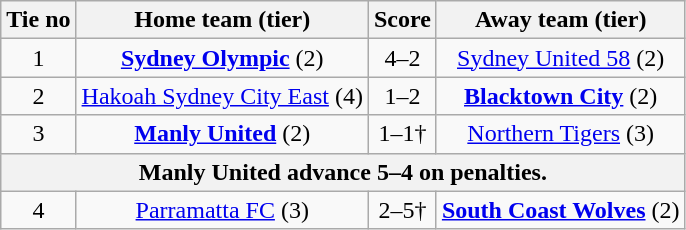<table class="wikitable" style="text-align:center">
<tr>
<th>Tie no</th>
<th>Home team (tier)</th>
<th>Score</th>
<th>Away team (tier)</th>
</tr>
<tr>
<td>1</td>
<td><strong><a href='#'>Sydney Olympic</a></strong> (2)</td>
<td>4–2</td>
<td><a href='#'>Sydney United 58</a> (2)</td>
</tr>
<tr>
<td>2</td>
<td><a href='#'>Hakoah Sydney City East</a> (4)</td>
<td>1–2</td>
<td><strong><a href='#'>Blacktown City</a></strong> (2)</td>
</tr>
<tr>
<td>3</td>
<td><strong><a href='#'>Manly United</a></strong> (2)</td>
<td>1–1†</td>
<td><a href='#'>Northern Tigers</a> (3)</td>
</tr>
<tr>
<th colspan=6>Manly United advance 5–4 on penalties.</th>
</tr>
<tr>
<td>4</td>
<td><a href='#'>Parramatta FC</a> (3)</td>
<td>2–5†</td>
<td><strong><a href='#'>South Coast Wolves</a></strong> (2)</td>
</tr>
</table>
